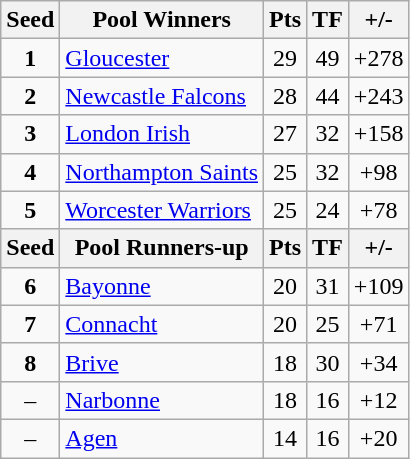<table class="wikitable" style="text-align: center;">
<tr>
<th>Seed</th>
<th>Pool Winners</th>
<th>Pts</th>
<th>TF</th>
<th>+/-</th>
</tr>
<tr>
<td><strong>1</strong></td>
<td align=left> <a href='#'>Gloucester</a></td>
<td>29</td>
<td>49</td>
<td>+278</td>
</tr>
<tr>
<td><strong>2</strong></td>
<td align=left> <a href='#'>Newcastle Falcons</a></td>
<td>28</td>
<td>44</td>
<td>+243</td>
</tr>
<tr>
<td><strong>3</strong></td>
<td align=left> <a href='#'>London Irish</a></td>
<td>27</td>
<td>32</td>
<td>+158</td>
</tr>
<tr>
<td><strong>4</strong></td>
<td align=left> <a href='#'>Northampton Saints</a></td>
<td>25</td>
<td>32</td>
<td>+98</td>
</tr>
<tr>
<td><strong>5</strong></td>
<td align=left> <a href='#'>Worcester Warriors</a></td>
<td>25</td>
<td>24</td>
<td>+78</td>
</tr>
<tr>
<th>Seed</th>
<th>Pool Runners-up</th>
<th>Pts</th>
<th>TF</th>
<th>+/-</th>
</tr>
<tr>
<td><strong>6</strong></td>
<td align=left> <a href='#'>Bayonne</a></td>
<td>20</td>
<td>31</td>
<td>+109</td>
</tr>
<tr>
<td><strong>7</strong></td>
<td align=left> <a href='#'>Connacht</a></td>
<td>20</td>
<td>25</td>
<td>+71</td>
</tr>
<tr>
<td><strong>8</strong></td>
<td align=left> <a href='#'>Brive</a></td>
<td>18</td>
<td>30</td>
<td>+34</td>
</tr>
<tr>
<td>–</td>
<td align=left> <a href='#'>Narbonne</a></td>
<td>18</td>
<td>16</td>
<td>+12</td>
</tr>
<tr>
<td>–</td>
<td align=left> <a href='#'>Agen</a></td>
<td>14</td>
<td>16</td>
<td>+20</td>
</tr>
</table>
